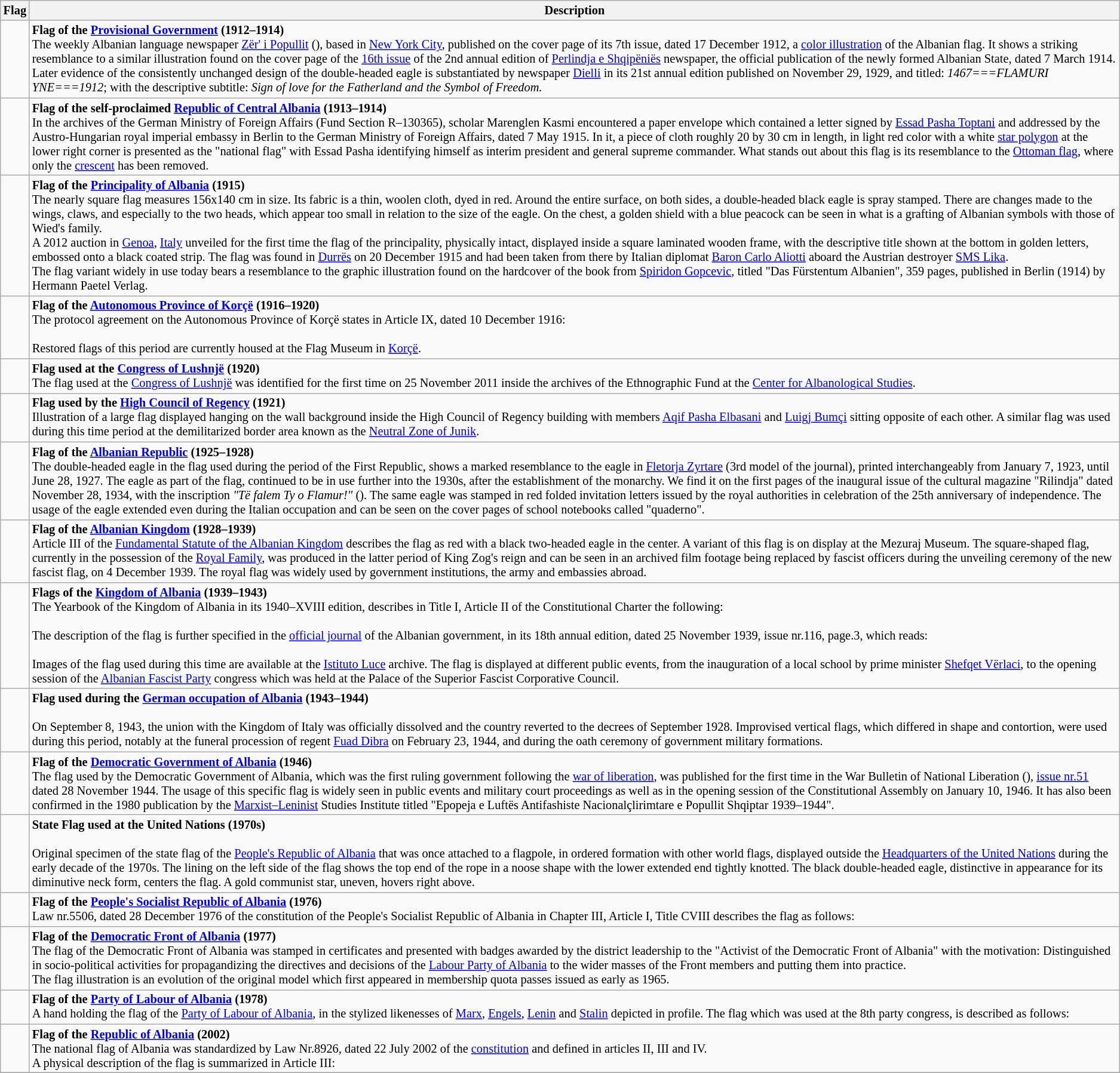<table class="wikitable" style="font-size:85%">
<tr>
<th>Flag</th>
<th>Description</th>
</tr>
<tr>
<td></td>
<td><strong>Flag of the <a href='#'>Provisional Government</a> (1912–1914)</strong><br>The weekly Albanian language newspaper <a href='#'>Zër' i Popullit</a> (), based in <a href='#'>New York City</a>, published on the cover page of its 7th issue, dated 17 December 1912, a <a href='#'>color illustration</a> of the Albanian flag. It shows a striking resemblance to a similar illustration found on the cover page of the <a href='#'>16th issue</a> of the 2nd annual edition of <a href='#'>Perlindja e Shqipëniës</a> newspaper, the official publication of the newly formed Albanian State, dated 7 March 1914. Later evidence of the consistently unchanged design of the double-headed eagle is substantiated by newspaper <a href='#'>Dielli</a> in its 21st annual edition published on November 29, 1929, and titled: <em>1467===FLAMURI YNE===1912</em>; with the descriptive subtitle: <em>Sign of love for the Fatherland and the Symbol of Freedom.</em></td>
</tr>
<tr>
<td></td>
<td><strong>Flag of the self-proclaimed <a href='#'>Republic of Central Albania</a> (1913–1914)</strong><br>In the archives of the German Ministry of Foreign Affairs (Fund Section R–130365), scholar Marenglen Kasmi encountered a paper envelope which contained a letter signed by <a href='#'>Essad Pasha Toptani</a> and addressed by the Austro-Hungarian royal imperial embassy in Berlin to the German Ministry of Foreign Affairs, dated 7 May 1915. In it, a piece of cloth roughly 20 by 30 cm in length, in light red color with a white <a href='#'>star polygon</a> at the lower right corner is presented as the "national flag" with Essad Pasha identifying himself as interim president and general supreme commander. What stands out about this flag is its resemblance to the <a href='#'>Ottoman flag</a>, where only the <a href='#'>crescent</a> has been removed.</td>
</tr>
<tr>
<td></td>
<td><strong>Flag of the <a href='#'>Principality of Albania</a> (1915)</strong><br>The nearly square flag measures 156x140 cm in size. Its fabric is a thin, woolen cloth, dyed in red. Around the entire surface, on both sides, a double-headed black eagle is spray stamped. There are changes made to the wings, claws, and especially to the two heads, which appear too small in relation to the size of the eagle. On the chest, a golden shield with a blue peacock can be seen in what is a grafting of Albanian symbols with those of Wied's family.<br>A 2012 auction in <a href='#'>Genoa</a>, <a href='#'>Italy</a> unveiled for the first time the flag of the principality, physically intact, displayed inside a square laminated wooden frame, with the descriptive title shown at the bottom in golden letters, embossed onto a black coated strip. The flag was found in <a href='#'>Durrës</a> on 20 December 1915 and had been taken from there by Italian diplomat <a href='#'>Baron Carlo Aliotti</a> aboard the Austrian destroyer <a href='#'>SMS Lika</a>.<br>The flag variant widely in use today bears a resemblance to the graphic illustration found on the hardcover of the book from <a href='#'>Spiridon Gopcevic</a>, titled "Das Fürstentum Albanien", 359 pages, published in Berlin (1914) by Hermann Paetel Verlag.</td>
</tr>
<tr>
<td></td>
<td><strong>Flag of the <a href='#'>Autonomous Province of Korçë</a> (1916–1920)</strong><br>The protocol agreement on the Autonomous Province of Korçë states in Article IX, dated 10 December 1916:<br>
<br>Restored flags of this period are currently housed at the Flag Museum in <a href='#'>Korçë</a>.</td>
</tr>
<tr>
<td></td>
<td><strong>Flag used at the <a href='#'>Congress of Lushnjë</a> (1920)</strong><br>The flag used at the <a href='#'>Congress of Lushnjë</a> was identified for the first time on 25 November 2011 inside the archives of the Ethnographic Fund at the <a href='#'>Center for Albanological Studies</a>.<br></td>
</tr>
<tr>
<td></td>
<td><strong>Flag used by the <a href='#'>High Council of Regency</a> (1921)</strong><br>Illustration of a large flag displayed hanging on the wall background inside the High Council of Regency building with members <a href='#'>Aqif Pasha Elbasani</a> and <a href='#'>Luigj Bumçi</a> sitting opposite of each other. A similar flag was used during this time period at the demilitarized border area known as the <a href='#'>Neutral Zone of Junik</a>.</td>
</tr>
<tr>
<td></td>
<td><strong>Flag of the <a href='#'>Albanian Republic</a> (1925–1928)</strong><br>The double-headed eagle in the flag used during the period of the First Republic, shows a marked resemblance to the eagle in <a href='#'>Fletorja Zyrtare</a> (3rd model of the journal), printed interchangeably from January 7, 1923, until June 28, 1927. The eagle as part of the flag, continued to be in use further into the 1930s, after the establishment of the monarchy. We find it on the first pages of the inaugural issue of the cultural magazine "Rilindja" dated November 28, 1934, with the inscription <em>"Të falem Ty o Flamur!"</em> (). The same eagle was stamped in red folded invitation letters issued by the royal authorities in celebration of the 25th anniversary of independence. The usage of the eagle extended even during the Italian occupation and can be seen on the cover pages of school notebooks called "quaderno".</td>
</tr>
<tr>
<td></td>
<td><strong>Flag of the <a href='#'>Albanian Kingdom</a> (1928–1939)</strong><br>Article III of the <a href='#'>Fundamental Statute of the Albanian Kingdom</a> describes the flag as red with a black two-headed eagle in the center. A variant of this flag is on display at the Mezuraj Museum. The square-shaped flag, currently in the possession of the <a href='#'>Royal Family</a>, was produced in the latter period of King Zog's reign and can be seen in an archived film footage being replaced by fascist officers during the unveiling ceremony of the new fascist flag, on 4 December 1939. The royal flag was widely used by government institutions, the army and embassies abroad.</td>
</tr>
<tr>
<td></td>
<td><strong>Flags of the <a href='#'>Kingdom of Albania</a> (1939–1943)</strong><br>The Yearbook of the Kingdom of Albania in its 1940–XVIII edition, describes in Title I, Article II of the Constitutional Charter the following:<br><br>The description of the flag is further specified in the <a href='#'>official journal</a> of the Albanian government, in its 18th annual edition, dated 25 November 1939, issue nr.116, page.3, which reads:<br><br>Images of the flag used during this time are available at the <a href='#'>Istituto Luce</a> archive. The flag is displayed at different public events, from the inauguration of a local school by prime minister <a href='#'>Shefqet Vërlaci</a>, to the opening session of the <a href='#'>Albanian Fascist Party</a> congress which was held at the Palace of the Superior Fascist Corporative Council.</td>
</tr>
<tr>
<td></td>
<td><strong>Flag used during the <a href='#'>German occupation of Albania</a> (1943–1944)</strong><br><br>On September 8, 1943, the union with the Kingdom of Italy was officially dissolved and the country reverted to the decrees of September 1928. Improvised vertical flags, which differed in shape and contortion, were used during this period, notably at the funeral procession of regent <a href='#'>Fuad Dibra</a> on February 23, 1944, and during the oath ceremony of government military formations.</td>
</tr>
<tr>
<td></td>
<td><strong>Flag of the <a href='#'>Democratic Government of Albania</a> (1946)</strong><br>The flag used by the Democratic Government of Albania, which was the first ruling government following the <a href='#'>war of liberation</a>, was published for the first time in the War Bulletin of National Liberation (), <a href='#'>issue nr.51</a> dated 28 November 1944. The usage of this specific flag is widely seen in public events and military court proceedings as well as in the opening session of the Constitutional Assembly on January 10, 1946. It has also been confirmed in the 1980 publication by the <a href='#'>Marxist–Leninist</a> Studies Institute titled "Epopeja e Luftës Antifashiste Nacionalçlirimtare e Popullit Shqiptar 1939–1944".</td>
</tr>
<tr>
<td></td>
<td><strong>State Flag used at the United Nations (1970s)</strong><br><br>Original specimen of the state flag of the <a href='#'>People's Republic of Albania</a> that was once attached to a flagpole, in ordered formation with other world flags, displayed outside the <a href='#'>Headquarters of the United Nations</a> during the early decade of the 1970s.
The lining on the left side of the flag shows the top end of the rope in a noose shape with the lower extended end tightly knotted. The black double-headed eagle, distinctive in appearance for its diminutive neck form, centers the flag. A gold communist star, uneven, hovers right above.</td>
</tr>
<tr>
<td></td>
<td><strong>Flag of the <a href='#'>People's Socialist Republic of Albania</a> (1976)</strong><br>Law nr.5506, dated 28 December 1976 of the constitution of the People's Socialist Republic of Albania in Chapter III, Article I, Title CVIII describes the flag as follows:<br></td>
</tr>
<tr>
<td></td>
<td><strong>Flag of the <a href='#'>Democratic Front of Albania</a> (1977)</strong><br>The flag of the Democratic Front of Albania was stamped in certificates and presented with badges awarded by the district leadership to the "Activist of the Democratic Front of Albania" with the motivation: Distinguished in socio-political activities for propagandizing the directives and decisions of the <a href='#'>Labour Party of Albania</a> to the wider masses of the Front members and putting them into practice.<br>The flag illustration is an evolution of the original model which first appeared in membership quota passes issued as early as 1965.</td>
</tr>
<tr>
<td></td>
<td><strong>Flag of the <a href='#'>Party of Labour of Albania</a> (1978)</strong><br>A hand holding the flag of the <a href='#'>Party of Labour of Albania</a>, in the stylized likenesses of <a href='#'>Marx</a>, <a href='#'>Engels</a>, <a href='#'>Lenin</a> and <a href='#'>Stalin</a> depicted in profile. The flag which was used at the 8th party congress, is described as follows:<br></td>
</tr>
<tr>
<td></td>
<td><strong>Flag of the <a href='#'>Republic of Albania</a> (2002)</strong><br>The national flag of Albania was standardized by Law Nr.8926, dated 22 July 2002 of the <a href='#'>constitution</a> and defined in articles II, III and IV.<br>A physical description of the flag is summarized in Article III:
</td>
</tr>
<tr>
</tr>
</table>
